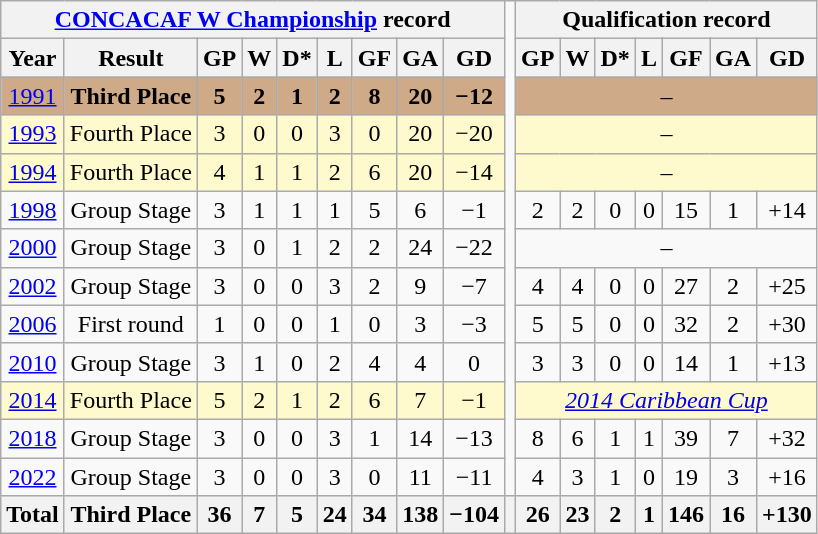<table class="wikitable" style="text-align: center;" width:50%;">
<tr>
<th colspan=9><a href='#'>CONCACAF W Championship</a> record</th>
<td rowspan=13></td>
<th colspan=7>Qualification record</th>
</tr>
<tr>
<th>Year</th>
<th>Result</th>
<th>GP</th>
<th>W</th>
<th>D*</th>
<th>L</th>
<th>GF</th>
<th>GA</th>
<th>GD</th>
<th>GP</th>
<th>W</th>
<th>D*</th>
<th>L</th>
<th>GF</th>
<th>GA</th>
<th>GD</th>
</tr>
<tr bgcolor=cfaa88>
<td> <a href='#'>1991</a></td>
<td><strong>Third Place</strong></td>
<td><strong>5</strong></td>
<td><strong>2</strong></td>
<td><strong>1</strong></td>
<td><strong>2</strong></td>
<td><strong>8</strong></td>
<td><strong>20</strong></td>
<td><strong>−12</strong></td>
<td colspan=7>–</td>
</tr>
<tr bgcolor=LemonChiffon>
<td> <a href='#'>1993</a></td>
<td>Fourth Place</td>
<td>3</td>
<td>0</td>
<td>0</td>
<td>3</td>
<td>0</td>
<td>20</td>
<td>−20</td>
<td colspan=7>–</td>
</tr>
<tr bgcolor=LemonChiffon>
<td> <a href='#'>1994</a></td>
<td>Fourth Place</td>
<td>4</td>
<td>1</td>
<td>1</td>
<td>2</td>
<td>6</td>
<td>20</td>
<td>−14</td>
<td colspan=7>–</td>
</tr>
<tr>
<td> <a href='#'>1998</a></td>
<td>Group Stage</td>
<td>3</td>
<td>1</td>
<td>1</td>
<td>1</td>
<td>5</td>
<td>6</td>
<td>−1</td>
<td>2</td>
<td>2</td>
<td>0</td>
<td>0</td>
<td>15</td>
<td>1</td>
<td>+14</td>
</tr>
<tr>
<td> <a href='#'>2000</a></td>
<td>Group Stage</td>
<td>3</td>
<td>0</td>
<td>1</td>
<td>2</td>
<td>2</td>
<td>24</td>
<td>−22</td>
<td colspan=7>–</td>
</tr>
<tr>
<td> <a href='#'>2002</a></td>
<td>Group Stage</td>
<td>3</td>
<td>0</td>
<td>0</td>
<td>3</td>
<td>2</td>
<td>9</td>
<td>−7</td>
<td>4</td>
<td>4</td>
<td>0</td>
<td>0</td>
<td>27</td>
<td>2</td>
<td>+25</td>
</tr>
<tr>
<td> <a href='#'>2006</a></td>
<td>First round</td>
<td>1</td>
<td>0</td>
<td>0</td>
<td>1</td>
<td>0</td>
<td>3</td>
<td>−3</td>
<td>5</td>
<td>5</td>
<td>0</td>
<td>0</td>
<td>32</td>
<td>2</td>
<td>+30</td>
</tr>
<tr>
<td> <a href='#'>2010</a></td>
<td>Group Stage</td>
<td>3</td>
<td>1</td>
<td>0</td>
<td>2</td>
<td>4</td>
<td>4</td>
<td>0</td>
<td>3</td>
<td>3</td>
<td>0</td>
<td>0</td>
<td>14</td>
<td>1</td>
<td>+13</td>
</tr>
<tr bgcolor=LemonChiffon>
<td> <a href='#'>2014</a></td>
<td>Fourth Place</td>
<td>5</td>
<td>2</td>
<td>1</td>
<td>2</td>
<td>6</td>
<td>7</td>
<td>−1</td>
<td colspan=7><em><a href='#'>2014 Caribbean Cup</a></em></td>
</tr>
<tr>
<td> <a href='#'>2018</a></td>
<td>Group Stage</td>
<td>3</td>
<td>0</td>
<td>0</td>
<td>3</td>
<td>1</td>
<td>14</td>
<td>−13</td>
<td>8</td>
<td>6</td>
<td>1</td>
<td>1</td>
<td>39</td>
<td>7</td>
<td>+32</td>
</tr>
<tr>
<td> <a href='#'>2022</a></td>
<td>Group Stage</td>
<td>3</td>
<td>0</td>
<td>0</td>
<td>3</td>
<td>0</td>
<td>11</td>
<td>−11</td>
<td>4</td>
<td>3</td>
<td>1</td>
<td>0</td>
<td>19</td>
<td>3</td>
<td>+16</td>
</tr>
<tr>
<th>Total</th>
<th>Third Place</th>
<th>36</th>
<th>7</th>
<th>5</th>
<th>24</th>
<th>34</th>
<th>138</th>
<th>−104</th>
<th></th>
<th>26</th>
<th>23</th>
<th>2</th>
<th>1</th>
<th>146</th>
<th>16</th>
<th>+130</th>
</tr>
</table>
